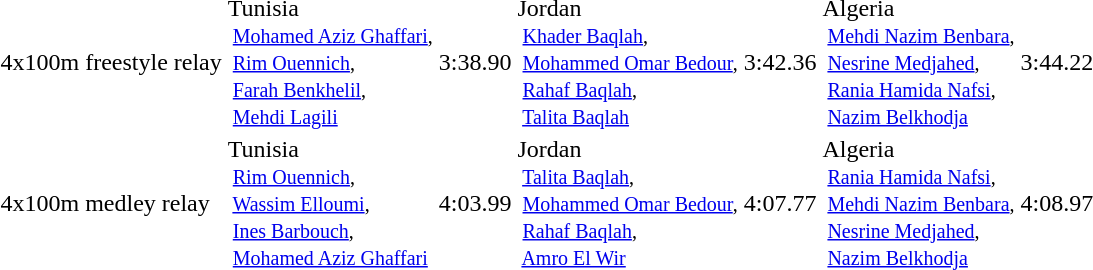<table>
<tr>
<td>4x100m freestyle relay</td>
<td> Tunisia <small><br>  <a href='#'>Mohamed Aziz Ghaffari</a>, <br>  <a href='#'>Rim Ouennich</a>, <br>  <a href='#'>Farah Benkhelil</a>, <br>  <a href='#'>Mehdi Lagili</a> </small></td>
<td>3:38.90</td>
<td> Jordan <small><br>  <a href='#'>Khader Baqlah</a>, <br>  <a href='#'>Mohammed Omar Bedour</a>, <br>  <a href='#'>Rahaf Baqlah</a>, <br>  <a href='#'>Talita Baqlah</a> </small></td>
<td>3:42.36</td>
<td> Algeria <small><br>  <a href='#'>Mehdi Nazim Benbara</a>, <br>  <a href='#'>Nesrine Medjahed</a>, <br>  <a href='#'>Rania Hamida Nafsi</a>, <br>  <a href='#'>Nazim Belkhodja</a> </small></td>
<td>3:44.22</td>
</tr>
<tr>
<td>4x100m medley relay</td>
<td> Tunisia <small><br>  <a href='#'>Rim Ouennich</a>, <br>  <a href='#'>Wassim Elloumi</a>, <br>  <a href='#'>Ines Barbouch</a>, <br>  <a href='#'>Mohamed Aziz Ghaffari</a> </small></td>
<td>4:03.99</td>
<td> Jordan <small><br>  <a href='#'>Talita Baqlah</a>, <br>  <a href='#'>Mohammed Omar Bedour</a>, <br>  <a href='#'>Rahaf Baqlah</a>, <br>  <a href='#'>Amro El Wir</a> </small></td>
<td>4:07.77</td>
<td> Algeria <small><br>  <a href='#'>Rania Hamida Nafsi</a>, <br>  <a href='#'>Mehdi Nazim Benbara</a>, <br>  <a href='#'>Nesrine Medjahed</a>, <br>  <a href='#'>Nazim Belkhodja</a> </small></td>
<td>4:08.97</td>
</tr>
<tr>
</tr>
</table>
